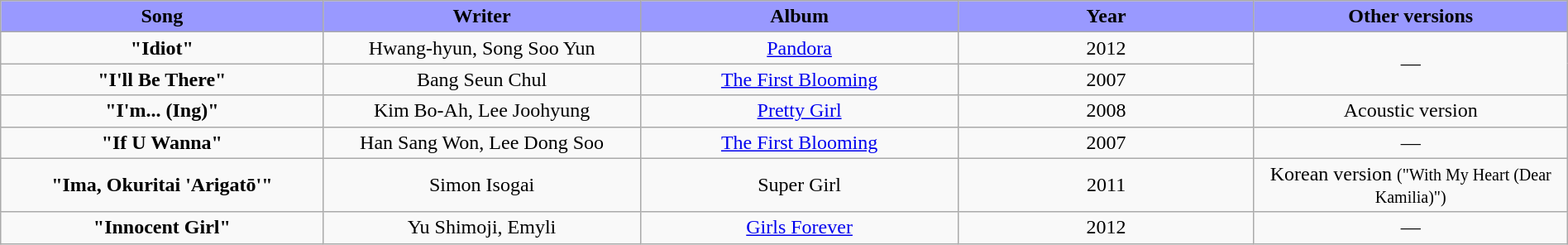<table class="wikitable" style="margin:0.5em auto; clear:both; text-align:center; width:100%">
<tr>
<th width="500" style="background: #99F;">Song</th>
<th width="500" style="background: #99F;">Writer</th>
<th width="500" style="background: #99F;">Album</th>
<th width="500" style="background: #99F;">Year</th>
<th width="500" style="background: #99F;">Other versions</th>
</tr>
<tr>
<td><strong>"Idiot"</strong></td>
<td>Hwang-hyun, Song Soo Yun</td>
<td><a href='#'>Pandora</a></td>
<td>2012</td>
<td rowspan="2">—</td>
</tr>
<tr>
<td><strong>"I'll Be There"</strong></td>
<td>Bang Seun Chul</td>
<td><a href='#'>The First Blooming</a></td>
<td>2007</td>
</tr>
<tr>
<td><strong>"I'm... (Ing)"</strong></td>
<td>Kim Bo-Ah, Lee Joohyung</td>
<td><a href='#'>Pretty Girl</a></td>
<td>2008</td>
<td>Acoustic version</td>
</tr>
<tr>
<td><strong>"If U Wanna"</strong></td>
<td>Han Sang Won, Lee Dong Soo</td>
<td><a href='#'>The First Blooming</a></td>
<td>2007</td>
<td>—</td>
</tr>
<tr>
<td><strong>"Ima, Okuritai 'Arigatō'"</strong></td>
<td>Simon Isogai</td>
<td>Super Girl</td>
<td>2011</td>
<td>Korean version <small>("With My Heart (Dear Kamilia)")</small></td>
</tr>
<tr>
<td><strong>"Innocent Girl"</strong></td>
<td>Yu Shimoji, Emyli</td>
<td><a href='#'>Girls Forever</a></td>
<td>2012</td>
<td>—</td>
</tr>
</table>
